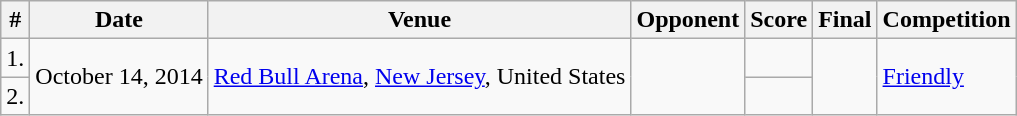<table class="wikitable collapsible">
<tr>
<th>#</th>
<th>Date</th>
<th>Venue</th>
<th>Opponent</th>
<th>Score</th>
<th>Final</th>
<th>Competition</th>
</tr>
<tr>
<td>1.</td>
<td rowspan=" 2">October 14, 2014</td>
<td rowspan=" 2"><a href='#'>Red Bull Arena</a>, <a href='#'>New Jersey</a>, United States</td>
<td rowspan=" 2"></td>
<td></td>
<td rowspan=" 2"></td>
<td rowspan=" 2"><a href='#'>Friendly</a></td>
</tr>
<tr>
<td>2.</td>
<td></td>
</tr>
</table>
